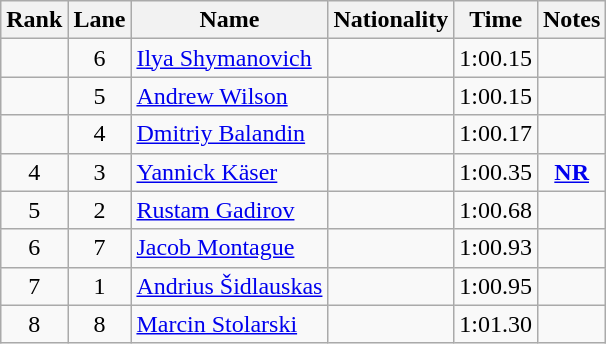<table class="wikitable sortable" style="text-align:center">
<tr>
<th>Rank</th>
<th>Lane</th>
<th>Name</th>
<th>Nationality</th>
<th>Time</th>
<th>Notes</th>
</tr>
<tr>
<td></td>
<td>6</td>
<td align="left"><a href='#'>Ilya Shymanovich</a></td>
<td align="left"></td>
<td>1:00.15</td>
<td></td>
</tr>
<tr>
<td></td>
<td>5</td>
<td align="left"><a href='#'>Andrew Wilson</a></td>
<td align="left"></td>
<td>1:00.15</td>
<td></td>
</tr>
<tr>
<td></td>
<td>4</td>
<td align="left"><a href='#'>Dmitriy Balandin</a></td>
<td align="left"></td>
<td>1:00.17</td>
<td></td>
</tr>
<tr>
<td>4</td>
<td>3</td>
<td align="left"><a href='#'>Yannick Käser</a></td>
<td align="left"></td>
<td>1:00.35</td>
<td><strong><a href='#'>NR</a></strong></td>
</tr>
<tr>
<td>5</td>
<td>2</td>
<td align="left"><a href='#'>Rustam Gadirov</a></td>
<td align="left"></td>
<td>1:00.68</td>
<td></td>
</tr>
<tr>
<td>6</td>
<td>7</td>
<td align="left"><a href='#'>Jacob Montague</a></td>
<td align="left"></td>
<td>1:00.93</td>
<td></td>
</tr>
<tr>
<td>7</td>
<td>1</td>
<td align="left"><a href='#'>Andrius Šidlauskas</a></td>
<td align="left"></td>
<td>1:00.95</td>
<td></td>
</tr>
<tr>
<td>8</td>
<td>8</td>
<td align="left"><a href='#'>Marcin Stolarski</a></td>
<td align="left"></td>
<td>1:01.30</td>
<td></td>
</tr>
</table>
